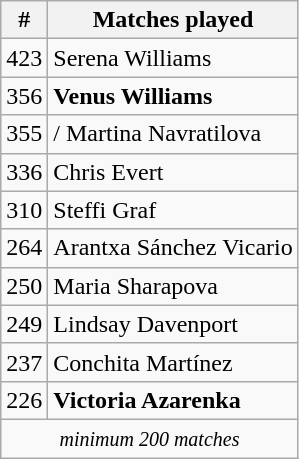<table class="wikitable" style="display:inline-table;">
<tr>
<th>#</th>
<th>Matches played</th>
</tr>
<tr>
<td>423</td>
<td> Serena Williams</td>
</tr>
<tr>
<td>356</td>
<td> <strong>Venus Williams</strong></td>
</tr>
<tr>
<td>355</td>
<td>/ Martina Navratilova</td>
</tr>
<tr>
<td>336</td>
<td> Chris Evert</td>
</tr>
<tr>
<td>310</td>
<td> Steffi Graf</td>
</tr>
<tr>
<td>264</td>
<td> Arantxa Sánchez Vicario</td>
</tr>
<tr>
<td>250</td>
<td> Maria Sharapova</td>
</tr>
<tr>
<td>249</td>
<td> Lindsay Davenport</td>
</tr>
<tr>
<td>237</td>
<td> Conchita Martínez</td>
</tr>
<tr>
<td>226</td>
<td> <strong>Victoria Azarenka</strong></td>
</tr>
<tr>
<td colspan="4" style="text-align: center;"><small><em>minimum 200 matches</em></small></td>
</tr>
</table>
